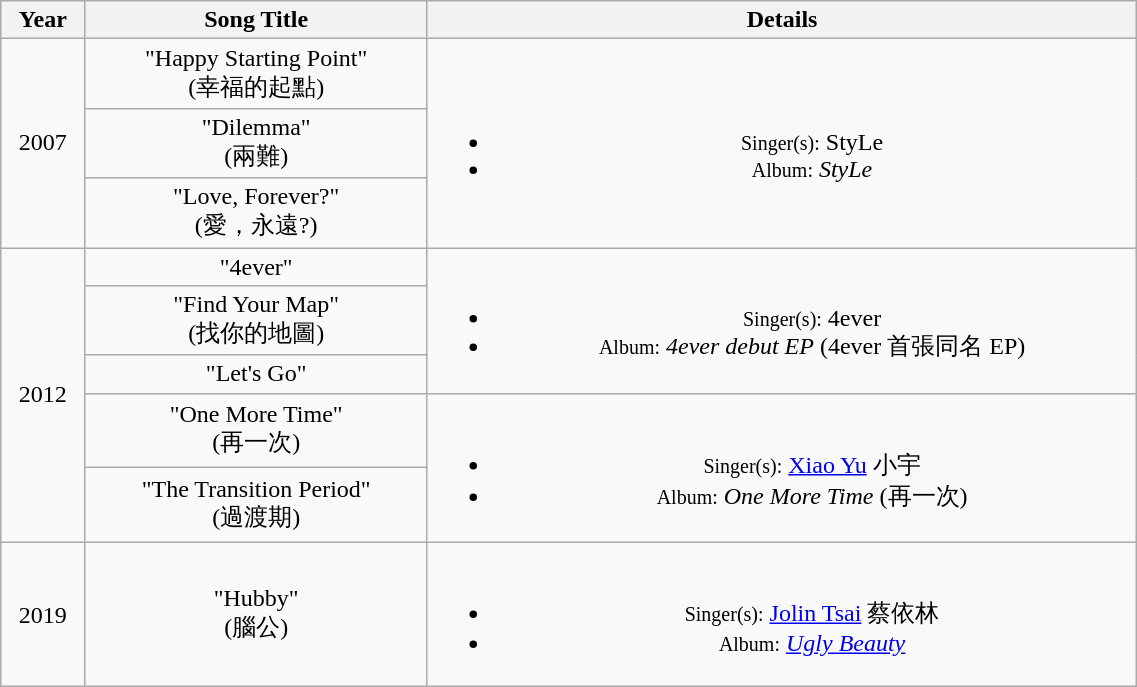<table class="wikitable" width=60%>
<tr>
<th>Year</th>
<th>Song Title</th>
<th>Details</th>
</tr>
<tr align=center>
<td rowspan=3>2007</td>
<td>"Happy Starting Point"<br>(幸福的起點)</td>
<td rowspan="3"><br><ul><li><small>Singer(s):</small> StyLe</li><li><small>Album:</small> <em>StyLe</em></li></ul></td>
</tr>
<tr align=center>
<td>"Dilemma"<br>(兩難)</td>
</tr>
<tr align=center>
<td>"Love, Forever?"<br>(愛，永遠?)</td>
</tr>
<tr align=center>
<td rowspan=5>2012</td>
<td>"4ever"</td>
<td rowspan="3"><br><ul><li><small>Singer(s):</small> 4ever</li><li><small>Album:</small> <em>4ever debut EP</em> (4ever 首張同名 EP)</li></ul></td>
</tr>
<tr align=center>
<td>"Find Your Map"<br>(找你的地圖)</td>
</tr>
<tr align=center>
<td>"Let's Go"</td>
</tr>
<tr align=center>
<td>"One More Time"<br>(再一次)</td>
<td rowspan="2"><br><ul><li><small>Singer(s):</small> <a href='#'>Xiao Yu</a> 小宇</li><li><small>Album:</small> <em>One More Time</em> (再一次)</li></ul></td>
</tr>
<tr align=center>
<td>"The Transition Period"<br>(過渡期)</td>
</tr>
<tr align=center>
<td>2019</td>
<td>"Hubby"<br>(腦公)</td>
<td><br><ul><li><small>Singer(s):</small> <a href='#'>Jolin Tsai</a> 蔡依林</li><li><small>Album:</small> <em><a href='#'>Ugly Beauty</a></em></li></ul></td>
</tr>
</table>
